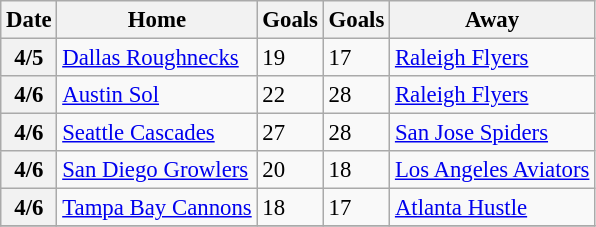<table class="wikitable" style="font-size: 95%;">
<tr>
<th>Date</th>
<th>Home</th>
<th>Goals</th>
<th>Goals</th>
<th>Away</th>
</tr>
<tr>
<th>4/5</th>
<td><a href='#'>Dallas Roughnecks</a></td>
<td>19</td>
<td>17</td>
<td><a href='#'>Raleigh Flyers</a></td>
</tr>
<tr>
<th>4/6</th>
<td><a href='#'>Austin Sol</a></td>
<td>22</td>
<td>28</td>
<td><a href='#'>Raleigh Flyers</a></td>
</tr>
<tr>
<th>4/6</th>
<td><a href='#'>Seattle Cascades</a></td>
<td>27</td>
<td>28</td>
<td><a href='#'>San Jose Spiders</a></td>
</tr>
<tr>
<th>4/6</th>
<td><a href='#'>San Diego Growlers</a></td>
<td>20</td>
<td>18</td>
<td><a href='#'>Los Angeles Aviators</a></td>
</tr>
<tr>
<th>4/6</th>
<td><a href='#'>Tampa Bay Cannons</a></td>
<td>18</td>
<td>17</td>
<td><a href='#'>Atlanta Hustle</a></td>
</tr>
<tr>
</tr>
</table>
